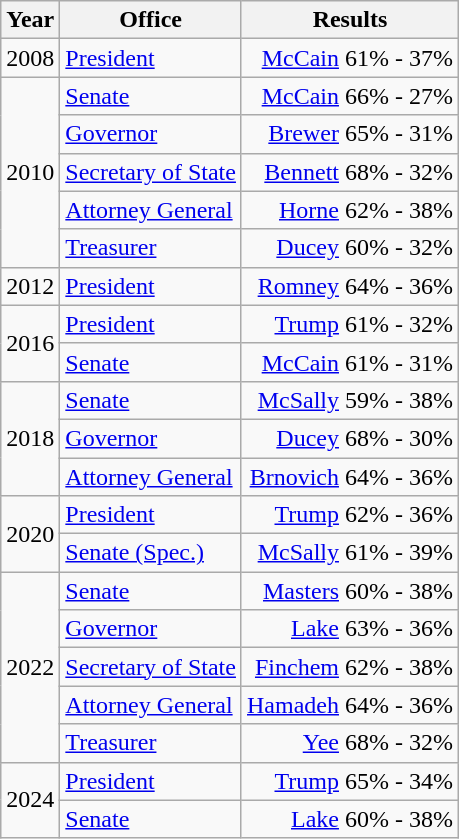<table class=wikitable>
<tr>
<th>Year</th>
<th>Office</th>
<th>Results</th>
</tr>
<tr>
<td>2008</td>
<td><a href='#'>President</a></td>
<td align="right" ><a href='#'>McCain</a> 61% - 37%</td>
</tr>
<tr>
<td rowspan=5>2010</td>
<td><a href='#'>Senate</a></td>
<td align="right" ><a href='#'>McCain</a> 66% - 27%</td>
</tr>
<tr>
<td><a href='#'>Governor</a></td>
<td align="right" ><a href='#'>Brewer</a> 65% - 31%</td>
</tr>
<tr>
<td><a href='#'>Secretary of State</a></td>
<td align="right" ><a href='#'>Bennett</a> 68% - 32%</td>
</tr>
<tr>
<td><a href='#'>Attorney General</a></td>
<td align="right" ><a href='#'>Horne</a> 62% - 38%</td>
</tr>
<tr>
<td><a href='#'>Treasurer</a></td>
<td align="right" ><a href='#'>Ducey</a> 60% - 32%</td>
</tr>
<tr>
<td>2012</td>
<td><a href='#'>President</a></td>
<td align="right" ><a href='#'>Romney</a> 64% - 36%</td>
</tr>
<tr>
<td rowspan=2>2016</td>
<td><a href='#'>President</a></td>
<td align="right" ><a href='#'>Trump</a> 61% - 32%</td>
</tr>
<tr>
<td><a href='#'>Senate</a></td>
<td align="right" ><a href='#'>McCain</a> 61% - 31%</td>
</tr>
<tr>
<td rowspan=3>2018</td>
<td><a href='#'>Senate</a></td>
<td align="right" ><a href='#'>McSally</a> 59% - 38%</td>
</tr>
<tr>
<td><a href='#'>Governor</a></td>
<td align="right" ><a href='#'>Ducey</a> 68% - 30%</td>
</tr>
<tr>
<td><a href='#'>Attorney General</a></td>
<td align="right" ><a href='#'>Brnovich</a> 64% - 36%</td>
</tr>
<tr>
<td rowspan=2>2020</td>
<td><a href='#'>President</a></td>
<td align="right" ><a href='#'>Trump</a> 62% - 36%</td>
</tr>
<tr>
<td><a href='#'>Senate (Spec.)</a></td>
<td align="right" ><a href='#'>McSally</a> 61% - 39%</td>
</tr>
<tr>
<td rowspan=5>2022</td>
<td><a href='#'>Senate</a></td>
<td align="right" ><a href='#'>Masters</a> 60% - 38%</td>
</tr>
<tr>
<td><a href='#'>Governor</a></td>
<td align="right" ><a href='#'>Lake</a> 63% - 36%</td>
</tr>
<tr>
<td><a href='#'>Secretary of State</a></td>
<td align="right" ><a href='#'>Finchem</a> 62% - 38%</td>
</tr>
<tr>
<td><a href='#'>Attorney General</a></td>
<td align="right" ><a href='#'>Hamadeh</a> 64% - 36%</td>
</tr>
<tr>
<td><a href='#'>Treasurer</a></td>
<td align="right" ><a href='#'>Yee</a> 68% - 32%</td>
</tr>
<tr>
<td rowspan=2>2024</td>
<td><a href='#'>President</a></td>
<td align="right" ><a href='#'>Trump</a> 65% - 34%</td>
</tr>
<tr>
<td><a href='#'>Senate</a></td>
<td align="right" ><a href='#'>Lake</a> 60% - 38%</td>
</tr>
</table>
